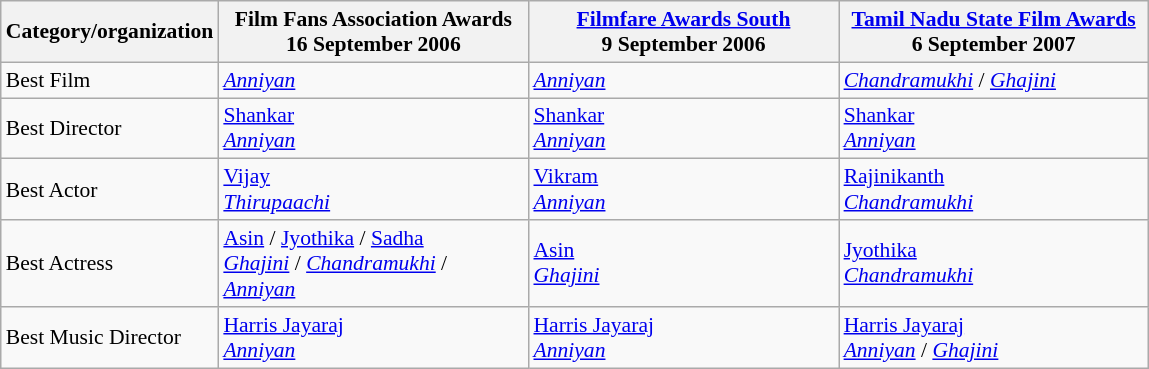<table class="wikitable" style="font-size: 90%;">
<tr>
<th rowspan="1" style="width:20px;">Category/organization</th>
<th rowspan="1" style="width:200px;">Film Fans Association Awards<br>16 September 2006</th>
<th rowspan="1" style="width:200px;"><a href='#'>Filmfare Awards South</a><br>9 September 2006</th>
<th rowspan="1" style="width:200px;"><a href='#'>Tamil Nadu State Film Awards</a><br>6 September 2007</th>
</tr>
<tr>
<td>Best Film</td>
<td><em><a href='#'>Anniyan</a></em></td>
<td><em><a href='#'>Anniyan</a></em></td>
<td><em><a href='#'>Chandramukhi</a></em> / <em><a href='#'>Ghajini</a></em></td>
</tr>
<tr>
<td>Best Director</td>
<td><a href='#'>Shankar</a><br><em><a href='#'>Anniyan</a></em></td>
<td><a href='#'>Shankar</a><br><em><a href='#'>Anniyan</a></em></td>
<td><a href='#'>Shankar</a><br><em><a href='#'>Anniyan</a></em></td>
</tr>
<tr>
<td>Best Actor</td>
<td><a href='#'>Vijay</a><br><em><a href='#'>Thirupaachi</a></em></td>
<td><a href='#'>Vikram</a><br><em><a href='#'>Anniyan</a></em></td>
<td><a href='#'>Rajinikanth</a><br><em><a href='#'>Chandramukhi</a></em></td>
</tr>
<tr>
<td>Best Actress</td>
<td><a href='#'>Asin</a> / <a href='#'>Jyothika</a> / <a href='#'>Sadha</a><br><em><a href='#'>Ghajini</a></em> / <em><a href='#'>Chandramukhi</a></em> / <em><a href='#'>Anniyan</a></em></td>
<td><a href='#'>Asin</a><br><em><a href='#'>Ghajini</a></em></td>
<td><a href='#'>Jyothika</a><br><em><a href='#'>Chandramukhi</a></em></td>
</tr>
<tr>
<td>Best Music Director</td>
<td><a href='#'>Harris Jayaraj</a><br><em><a href='#'>Anniyan</a></em></td>
<td><a href='#'>Harris Jayaraj</a><br><em><a href='#'>Anniyan</a></em></td>
<td><a href='#'>Harris Jayaraj</a><br><em><a href='#'>Anniyan</a></em> / <em><a href='#'>Ghajini</a></em></td>
</tr>
</table>
